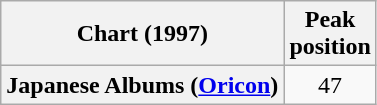<table class="wikitable sortable plainrowheaders" style="text-align:center;">
<tr>
<th align="left">Chart (1997)</th>
<th align="left">Peak<br>position</th>
</tr>
<tr>
<th scope="row">Japanese Albums (<a href='#'>Oricon</a>)</th>
<td>47</td>
</tr>
</table>
